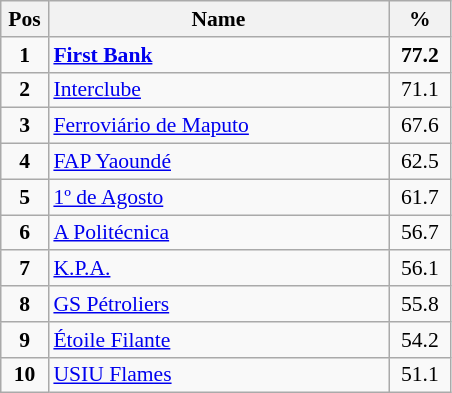<table class="wikitable" style="text-align:center; font-size:90%;">
<tr>
<th width=25px>Pos</th>
<th width=220px>Name</th>
<th width=35px>%</th>
</tr>
<tr>
<td><strong>1</strong></td>
<td align=left> <strong><a href='#'>First Bank</a></strong></td>
<td align=center><strong>77.2</strong></td>
</tr>
<tr>
<td><strong>2</strong></td>
<td align=left> <a href='#'>Interclube</a></td>
<td align=center>71.1</td>
</tr>
<tr>
<td><strong>3</strong></td>
<td align=left> <a href='#'>Ferroviário de Maputo</a></td>
<td align=center>67.6</td>
</tr>
<tr>
<td><strong>4</strong></td>
<td align=left> <a href='#'>FAP Yaoundé</a></td>
<td>62.5</td>
</tr>
<tr>
<td><strong>5</strong></td>
<td align=left> <a href='#'>1º de Agosto</a></td>
<td align=center>61.7</td>
</tr>
<tr>
<td><strong>6</strong></td>
<td align=left> <a href='#'>A Politécnica</a></td>
<td align=center>56.7</td>
</tr>
<tr>
<td><strong>7</strong></td>
<td align=left> <a href='#'>K.P.A.</a></td>
<td align=center>56.1</td>
</tr>
<tr>
<td><strong>8</strong></td>
<td align=left> <a href='#'>GS Pétroliers</a></td>
<td align=center>55.8</td>
</tr>
<tr>
<td><strong>9</strong></td>
<td align=left> <a href='#'>Étoile Filante</a></td>
<td align=center>54.2</td>
</tr>
<tr>
<td><strong>10</strong></td>
<td align=left> <a href='#'>USIU Flames</a></td>
<td align=center>51.1</td>
</tr>
</table>
